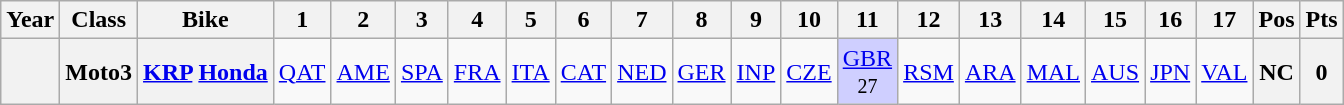<table class="wikitable" style="text-align:center">
<tr>
<th>Year</th>
<th>Class</th>
<th>Bike</th>
<th>1</th>
<th>2</th>
<th>3</th>
<th>4</th>
<th>5</th>
<th>6</th>
<th>7</th>
<th>8</th>
<th>9</th>
<th>10</th>
<th>11</th>
<th>12</th>
<th>13</th>
<th>14</th>
<th>15</th>
<th>16</th>
<th>17</th>
<th>Pos</th>
<th>Pts</th>
</tr>
<tr>
<th></th>
<th>Moto3</th>
<th><a href='#'>KRP</a> <a href='#'>Honda</a></th>
<td><a href='#'>QAT</a></td>
<td><a href='#'>AME</a></td>
<td><a href='#'>SPA</a></td>
<td><a href='#'>FRA</a></td>
<td><a href='#'>ITA</a></td>
<td><a href='#'>CAT</a></td>
<td><a href='#'>NED</a></td>
<td><a href='#'>GER</a></td>
<td><a href='#'>INP</a></td>
<td><a href='#'>CZE</a></td>
<td style="background:#cfcfff;"><a href='#'>GBR</a><br><small>27</small></td>
<td><a href='#'>RSM</a></td>
<td><a href='#'>ARA</a></td>
<td><a href='#'>MAL</a></td>
<td><a href='#'>AUS</a></td>
<td><a href='#'>JPN</a></td>
<td><a href='#'>VAL</a></td>
<th>NC</th>
<th>0</th>
</tr>
</table>
